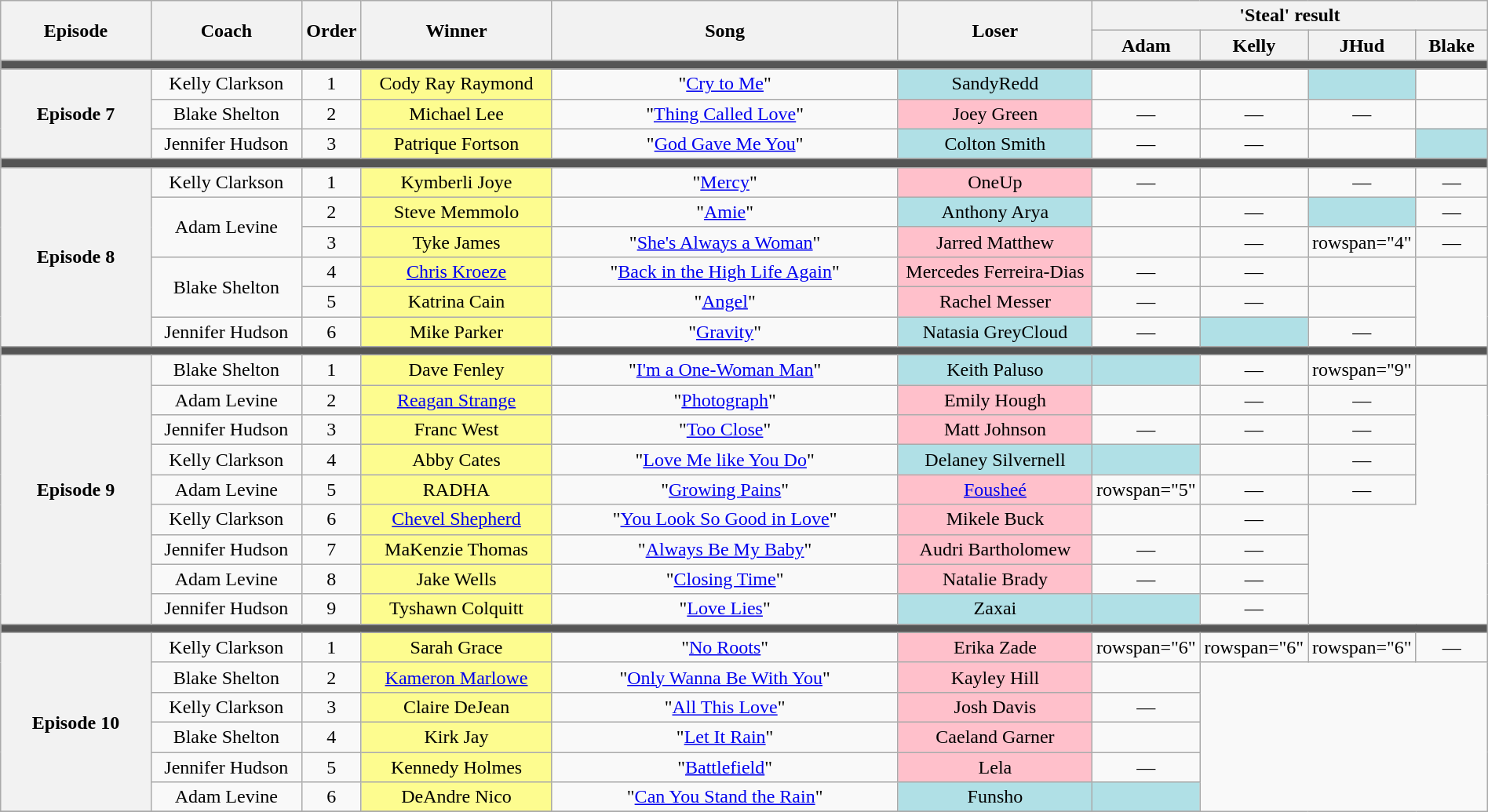<table class="wikitable" style="text-align: center; width:100%;">
<tr>
<th rowspan="2" style="width:11%;">Episode</th>
<th rowspan="2" style="width:11%;">Coach</th>
<th rowspan="2" style="width:04%;">Order</th>
<th rowspan="2" style="width:14%;">Winner</th>
<th rowspan="2" style="width:26%;">Song</th>
<th rowspan="2" style="width:14%;">Loser</th>
<th colspan="4" style="width:20%;">'Steal' result</th>
</tr>
<tr>
<th style="width:05%;">Adam</th>
<th style="width:05%;">Kelly</th>
<th style="width:05%;">JHud</th>
<th style="width:05%;">Blake</th>
</tr>
<tr>
<td colspan="10" style="background:#555;"></td>
</tr>
<tr>
<th rowspan="3">Episode 7<br><small></small></th>
<td>Kelly Clarkson</td>
<td>1</td>
<td style="background:#FDFC8F;">Cody Ray Raymond</td>
<td>"<a href='#'>Cry to Me</a>"</td>
<td bgcolor=#b0e0e6>SandyRedd</td>
<td><strong></strong></td>
<td></td>
<td bgcolor=#b0e0e6><strong></strong></td>
<td><strong></strong></td>
</tr>
<tr>
<td>Blake Shelton</td>
<td>2</td>
<td style="background:#FDFC8F;">Michael Lee</td>
<td>"<a href='#'>Thing Called Love</a>"</td>
<td bgcolor=pink>Joey Green</td>
<td>—</td>
<td>—</td>
<td>—</td>
<td></td>
</tr>
<tr>
<td>Jennifer Hudson</td>
<td>3</td>
<td style="background:#FDFC8F;">Patrique Fortson</td>
<td>"<a href='#'>God Gave Me You</a>"</td>
<td bgcolor=#b0e0e6>Colton Smith</td>
<td>—</td>
<td>—</td>
<td></td>
<td bgcolor=#b0e0e6><strong></strong></td>
</tr>
<tr>
<td colspan="10" style="background:#555;"></td>
</tr>
<tr>
<th rowspan="6">Episode 8<br><small></small></th>
<td>Kelly Clarkson</td>
<td>1</td>
<td style="background:#FDFC8F;">Kymberli Joye</td>
<td>"<a href='#'>Mercy</a>"</td>
<td bgcolor=pink>OneUp</td>
<td>—</td>
<td></td>
<td>—</td>
<td>—</td>
</tr>
<tr>
<td rowspan="2">Adam Levine</td>
<td>2</td>
<td style="background:#FDFC8F;">Steve Memmolo</td>
<td>"<a href='#'>Amie</a>"</td>
<td bgcolor=#b0e0e6>Anthony Arya</td>
<td></td>
<td>—</td>
<td bgcolor=#b0e0e6><strong></strong></td>
<td>—</td>
</tr>
<tr>
<td>3</td>
<td style="background:#FDFC8F;">Tyke James</td>
<td>"<a href='#'>She's Always a Woman</a>"</td>
<td bgcolor=pink>Jarred Matthew</td>
<td></td>
<td>—</td>
<td>rowspan="4" </td>
<td>—</td>
</tr>
<tr>
<td rowspan="2">Blake Shelton</td>
<td>4</td>
<td style="background:#FDFC8F;"><a href='#'>Chris Kroeze</a></td>
<td>"<a href='#'>Back in the High Life Again</a>"</td>
<td bgcolor=pink>Mercedes Ferreira-Dias</td>
<td>—</td>
<td>—</td>
<td></td>
</tr>
<tr>
<td>5</td>
<td style="background:#FDFC8F;">Katrina Cain</td>
<td>"<a href='#'>Angel</a>"</td>
<td bgcolor=pink>Rachel Messer</td>
<td>—</td>
<td>—</td>
<td></td>
</tr>
<tr>
<td>Jennifer Hudson</td>
<td>6</td>
<td style="background:#FDFC8F;">Mike Parker</td>
<td>"<a href='#'>Gravity</a>"</td>
<td bgcolor=#b0e0e6>Natasia GreyCloud</td>
<td>—</td>
<td bgcolor=#b0e0e6><strong></strong></td>
<td>—</td>
</tr>
<tr>
<td colspan="10" style="background:#555;"></td>
</tr>
<tr>
<th rowspan="9">Episode 9<br><small></small></th>
<td>Blake Shelton</td>
<td>1</td>
<td style="background:#FDFC8F;">Dave Fenley</td>
<td>"<a href='#'>I'm a One-Woman Man</a>"</td>
<td bgcolor=#b0e0e6>Keith Paluso</td>
<td bgcolor=#b0e0e6><strong></strong></td>
<td>—</td>
<td>rowspan="9" </td>
<td></td>
</tr>
<tr>
<td>Adam Levine</td>
<td>2</td>
<td style="background:#FDFC8F;"><a href='#'>Reagan Strange</a></td>
<td>"<a href='#'>Photograph</a>"</td>
<td bgcolor=pink>Emily Hough</td>
<td></td>
<td>—</td>
<td>—</td>
</tr>
<tr>
<td>Jennifer Hudson</td>
<td>3</td>
<td style="background:#FDFC8F;">Franc West</td>
<td>"<a href='#'>Too Close</a>"</td>
<td bgcolor=pink>Matt Johnson</td>
<td>—</td>
<td>—</td>
<td>—</td>
</tr>
<tr>
<td>Kelly Clarkson</td>
<td>4</td>
<td style="background:#FDFC8F;">Abby Cates</td>
<td>"<a href='#'>Love Me like You Do</a>"</td>
<td bgcolor=#b0e0e6>Delaney Silvernell</td>
<td bgcolor=#b0e0e6><strong></strong></td>
<td></td>
<td>—</td>
</tr>
<tr>
<td>Adam Levine</td>
<td>5</td>
<td style="background:#FDFC8F;">RADHA</td>
<td>"<a href='#'>Growing Pains</a>"</td>
<td bgcolor=pink><a href='#'>Fousheé</a></td>
<td>rowspan="5" </td>
<td>—</td>
<td>—</td>
</tr>
<tr>
<td>Kelly Clarkson</td>
<td>6</td>
<td style="background:#FDFC8F;"><a href='#'>Chevel Shepherd</a></td>
<td>"<a href='#'>You Look So Good in Love</a>"</td>
<td bgcolor=pink>Mikele Buck</td>
<td></td>
<td>—</td>
</tr>
<tr>
<td>Jennifer Hudson</td>
<td>7</td>
<td style="background:#FDFC8F;">MaKenzie Thomas</td>
<td>"<a href='#'>Always Be My Baby</a>"</td>
<td bgcolor=pink>Audri Bartholomew</td>
<td>—</td>
<td>—</td>
</tr>
<tr>
<td>Adam Levine</td>
<td>8</td>
<td style="background:#FDFC8F;">Jake Wells</td>
<td>"<a href='#'>Closing Time</a>"</td>
<td bgcolor=pink>Natalie Brady</td>
<td>—</td>
<td>—</td>
</tr>
<tr>
<td>Jennifer Hudson</td>
<td>9</td>
<td style="background:#FDFC8F;">Tyshawn Colquitt</td>
<td>"<a href='#'>Love Lies</a>"</td>
<td bgcolor=#b0e0e6>Zaxai</td>
<td bgcolor=#b0e0e6><strong></strong></td>
<td>—</td>
</tr>
<tr>
</tr>
<tr>
<td colspan="10" style="background:#555;"></td>
</tr>
<tr>
<th rowspan="6">Episode 10<br><small></small></th>
<td>Kelly Clarkson</td>
<td>1</td>
<td style="background:#FDFC8F;">Sarah Grace</td>
<td>"<a href='#'>No Roots</a>"</td>
<td bgcolor=pink>Erika Zade</td>
<td>rowspan="6" </td>
<td>rowspan="6" </td>
<td>rowspan="6" </td>
<td>—</td>
</tr>
<tr>
<td>Blake Shelton</td>
<td>2</td>
<td style="background:#FDFC8F;"><a href='#'>Kameron Marlowe</a></td>
<td>"<a href='#'>Only Wanna Be With You</a>"</td>
<td bgcolor=pink>Kayley Hill</td>
<td></td>
</tr>
<tr>
<td>Kelly Clarkson</td>
<td>3</td>
<td style="background:#FDFC8F;">Claire DeJean</td>
<td>"<a href='#'>All This Love</a>"</td>
<td bgcolor=pink>Josh Davis</td>
<td>—</td>
</tr>
<tr>
<td>Blake Shelton</td>
<td>4</td>
<td style="background:#FDFC8F;">Kirk Jay</td>
<td>"<a href='#'>Let It Rain</a>"</td>
<td bgcolor=pink>Caeland Garner</td>
<td></td>
</tr>
<tr>
<td>Jennifer Hudson</td>
<td>5</td>
<td style="background:#FDFC8F;">Kennedy Holmes</td>
<td>"<a href='#'>Battlefield</a>"</td>
<td bgcolor=pink>Lela</td>
<td>—</td>
</tr>
<tr>
<td>Adam Levine</td>
<td>6</td>
<td style="background:#FDFC8F;">DeAndre Nico</td>
<td>"<a href='#'>Can You Stand the Rain</a>"</td>
<td bgcolor=#b0e0e6>Funsho</td>
<td bgcolor=#b0e0e6><strong></strong></td>
</tr>
<tr>
</tr>
</table>
